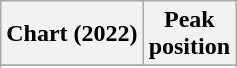<table class="wikitable sortable plainrowheaders" style="text-align:center">
<tr>
<th scope="col">Chart (2022)</th>
<th scope="col">Peak<br>position</th>
</tr>
<tr>
</tr>
<tr>
</tr>
<tr>
</tr>
<tr>
</tr>
<tr>
</tr>
<tr>
</tr>
</table>
